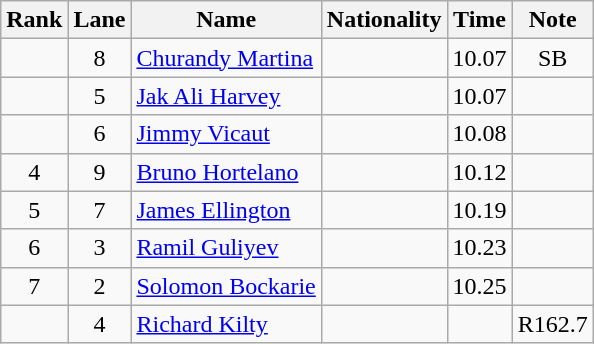<table class="wikitable sortable" style="text-align:center">
<tr>
<th>Rank</th>
<th>Lane</th>
<th>Name</th>
<th>Nationality</th>
<th>Time</th>
<th>Note</th>
</tr>
<tr>
<td></td>
<td>8</td>
<td align=left><a href='#'>Churandy Martina</a></td>
<td align=left></td>
<td>10.07</td>
<td>SB</td>
</tr>
<tr>
<td></td>
<td>5</td>
<td align=left><a href='#'>Jak Ali Harvey</a></td>
<td align=left></td>
<td>10.07</td>
<td></td>
</tr>
<tr>
<td></td>
<td>6</td>
<td align=left><a href='#'>Jimmy Vicaut</a></td>
<td align=left></td>
<td>10.08</td>
<td></td>
</tr>
<tr>
<td>4</td>
<td>9</td>
<td align=left><a href='#'>Bruno Hortelano</a></td>
<td align=left></td>
<td>10.12</td>
<td></td>
</tr>
<tr>
<td>5</td>
<td>7</td>
<td align=left><a href='#'>James Ellington</a></td>
<td align=left></td>
<td>10.19</td>
<td></td>
</tr>
<tr>
<td>6</td>
<td>3</td>
<td align=left><a href='#'>Ramil Guliyev</a></td>
<td align=left></td>
<td>10.23</td>
<td></td>
</tr>
<tr>
<td>7</td>
<td>2</td>
<td align=left><a href='#'>Solomon Bockarie</a></td>
<td align=left></td>
<td>10.25</td>
<td></td>
</tr>
<tr>
<td></td>
<td>4</td>
<td align=left><a href='#'>Richard Kilty</a></td>
<td align=left></td>
<td></td>
<td>R162.7</td>
</tr>
</table>
